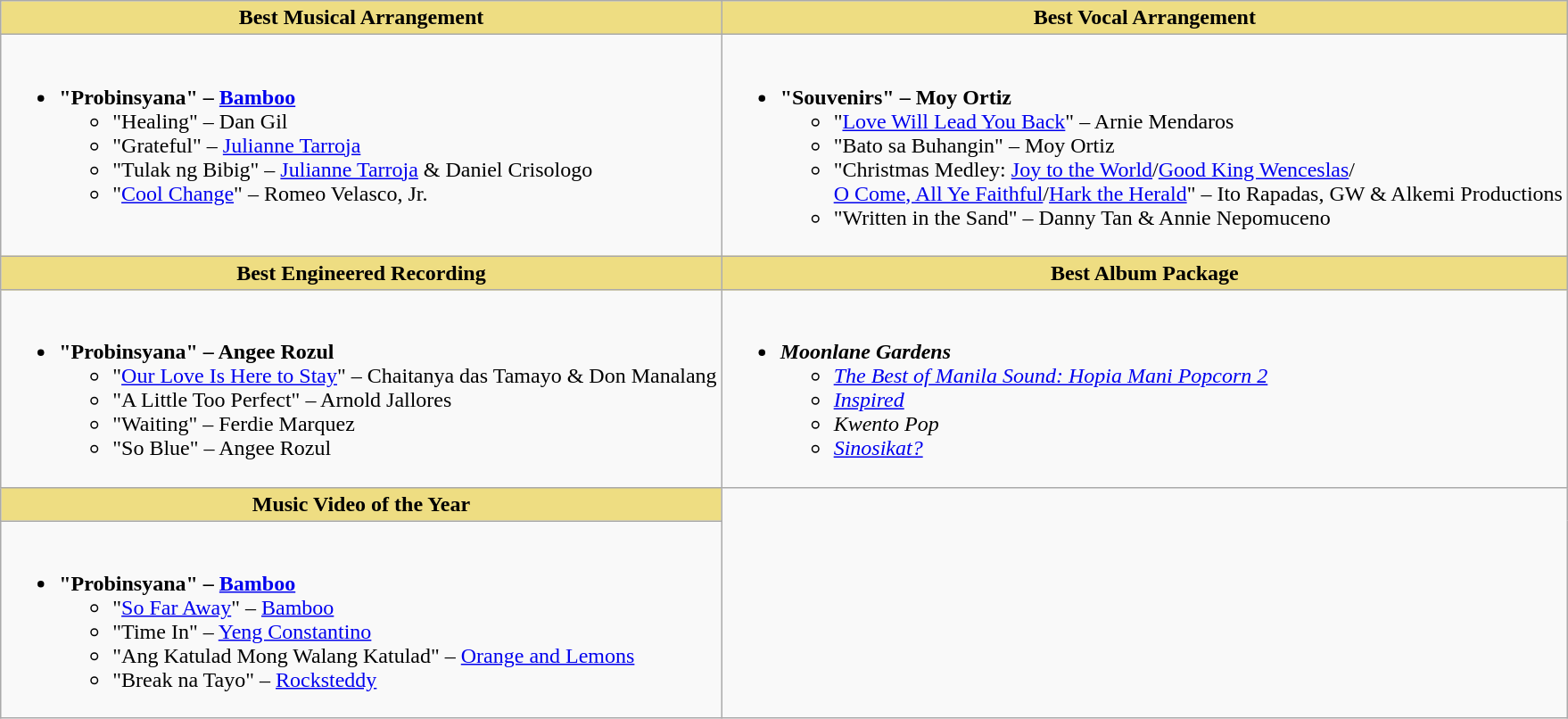<table class="wikitable">
<tr>
<th style="background:#EEDD82;" ! width:50%">Best Musical Arrangement</th>
<th style="background:#EEDD82;" ! width:50%">Best Vocal Arrangement</th>
</tr>
<tr>
<td valign="top"><br><ul><li><strong>"Probinsyana" – <a href='#'>Bamboo</a></strong><ul><li>"Healing" – Dan Gil</li><li>"Grateful" – <a href='#'>Julianne Tarroja</a></li><li>"Tulak ng Bibig" – <a href='#'>Julianne Tarroja</a> & Daniel Crisologo</li><li>"<a href='#'>Cool Change</a>" – Romeo Velasco, Jr.</li></ul></li></ul></td>
<td valign="top"><br><ul><li><strong>"Souvenirs" – Moy Ortiz</strong><ul><li>"<a href='#'>Love Will Lead You Back</a>" – Arnie Mendaros</li><li>"Bato sa Buhangin" – Moy Ortiz</li><li>"Christmas Medley: <a href='#'>Joy to the World</a>/<a href='#'>Good King Wenceslas</a>/<br><a href='#'>O Come, All Ye Faithful</a>/<a href='#'>Hark the Herald</a>" – Ito Rapadas, GW & Alkemi Productions</li><li>"Written in the Sand" – Danny Tan & Annie Nepomuceno</li></ul></li></ul></td>
</tr>
<tr>
<th style="background:#EEDD82;" ! width:50%">Best Engineered Recording</th>
<th style="background:#EEDD82;" ! width:50%">Best Album Package</th>
</tr>
<tr>
<td valign="top"><br><ul><li><strong>"Probinsyana" – Angee Rozul</strong><ul><li>"<a href='#'>Our Love Is Here to Stay</a>" – Chaitanya das Tamayo & Don Manalang</li><li>"A Little Too Perfect" – Arnold Jallores</li><li>"Waiting" – Ferdie Marquez</li><li>"So Blue" – Angee Rozul</li></ul></li></ul></td>
<td valign="top"><br><ul><li><strong><em>Moonlane Gardens</em></strong><ul><li><em><a href='#'>The Best of Manila Sound: Hopia Mani Popcorn 2</a></em></li></ul><ul><li><em> <a href='#'>Inspired</a></em></li></ul><ul><li><em> Kwento Pop</em></li></ul><ul><li><em><a href='#'>Sinosikat?</a></em></li></ul></li></ul></td>
</tr>
<tr>
<th style="background:#EEDD82;" ! width:50%">Music Video of the Year</th>
</tr>
<tr>
<td valign="top"><br><ul><li><strong>"Probinsyana" – <a href='#'>Bamboo</a></strong><ul><li>"<a href='#'>So Far Away</a>" – <a href='#'>Bamboo</a></li></ul><ul><li>"Time In" – <a href='#'>Yeng Constantino</a></li></ul><ul><li>"Ang Katulad Mong Walang Katulad" – <a href='#'>Orange and Lemons</a></li></ul><ul><li>"Break na Tayo" – <a href='#'>Rocksteddy</a></li></ul></li></ul></td>
</tr>
</table>
